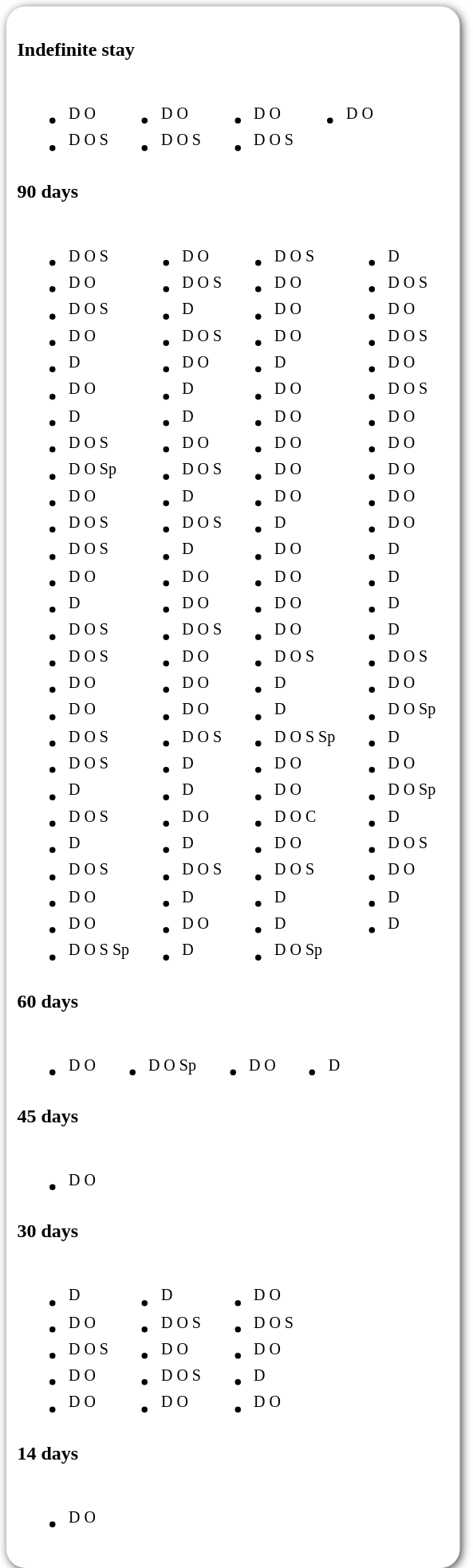<table style=" border-radius:1em; box-shadow: 0.1em 0.1em 0.5em rgba(0,0,0,0.75); background-color: white; border: 1px solid white; padding: 5px;">
<tr style="vertical-align:top;">
<td><br><strong>Indefinite stay</strong><table>
<tr>
<td><br><ul><li><sup>D O</sup></li><li><sup>D O S</sup></li></ul></td>
<td valign="top"><br><ul><li><sup>D O</sup></li><li><sup>D O S</sup></li></ul></td>
<td valign="top"><br><ul><li><sup>D O</sup></li><li><sup>D O S</sup></li></ul></td>
<td valign="top"><br><ul><li><sup>D O</sup></li></ul></td>
<td></td>
</tr>
</table>
<strong>90 days</strong><table>
<tr>
<td><br><ul><li><sup>D O S</sup></li><li><sup>D O</sup></li><li><sup>D O S</sup></li><li><sup>D O</sup></li><li><sup>D</sup></li><li><sup>D O</sup></li><li><sup>D</sup></li><li><sup>D O S</sup></li><li><sup>D O Sp</sup></li><li><sup>D O</sup></li><li><sup>D O S</sup></li><li><sup>D O S</sup></li><li><sup>D O</sup></li><li><sup>D</sup></li><li><sup>D O S</sup></li><li><sup>D O S</sup></li><li><sup>D O</sup></li><li><sup>D O</sup></li><li><sup>D O S</sup></li><li><sup>D O S</sup></li><li><sup>D</sup></li><li><sup>D O S</sup></li><li><sup>D</sup></li><li><sup>D O S</sup></li><li><sup>D O</sup></li><li><sup>D O</sup></li><li><sup>D O S Sp</sup></li></ul></td>
<td valign="top"><br><ul><li><sup>D O</sup></li><li><sup>D O S</sup></li><li><sup>D</sup></li><li><sup>D O S</sup></li><li><sup>D O</sup></li><li><sup>D</sup></li><li><sup>D</sup></li><li><sup>D O</sup></li><li><sup>D O S</sup></li><li><sup>D</sup></li><li><sup>D O S</sup></li><li><sup>D</sup></li><li><sup>D O</sup></li><li><sup>D O</sup></li><li><sup>D O S</sup></li><li><sup>D O</sup></li><li><sup>D O</sup></li><li><sup>D O</sup></li><li><sup>D O S</sup></li><li><sup>D</sup></li><li><sup>D</sup></li><li><sup>D O</sup></li><li><sup>D</sup></li><li><sup>D O S</sup></li><li><sup>D</sup></li><li><sup>D O</sup></li><li><sup>D</sup></li></ul></td>
<td valign="top"><br><ul><li><sup>D O S</sup></li><li><sup>D O</sup></li><li><sup>D O</sup></li><li><sup>D O</sup></li><li><sup>D</sup></li><li><sup>D O</sup></li><li><sup>D O</sup></li><li><sup>D O</sup></li><li><sup>D O</sup></li><li><sup>D O</sup></li><li><sup>D</sup></li><li><sup>D O</sup></li><li><sup>D O</sup></li><li><sup>D O</sup></li><li><sup>D O</sup></li><li><sup>D O S</sup></li><li><sup>D</sup></li><li><sup>D</sup></li><li><sup>D O S Sp</sup></li><li><sup>D O</sup></li><li><sup>D O</sup></li><li><sup>D O C</sup></li><li><sup>D O</sup></li><li><sup>D O S</sup></li><li><sup>D</sup></li><li><sup>D</sup></li><li><sup>D O Sp</sup></li></ul></td>
<td valign="top"><br><ul><li><sup>D</sup></li><li><sup>D O S</sup></li><li><sup>D O</sup></li><li><sup>D O S</sup></li><li><sup>D O</sup></li><li><sup>D O S</sup></li><li><sup>D O</sup></li><li><sup>D O</sup></li><li><sup>D O</sup></li><li><sup>D O</sup></li><li><sup>D O</sup></li><li><sup>D</sup></li><li><sup>D</sup></li><li><sup>D</sup></li><li><sup>D</sup></li><li><sup>D O S</sup></li><li><sup>D O</sup></li><li><sup>D O Sp</sup></li><li><sup>D</sup></li><li><sup>D O</sup></li><li><sup>D O Sp</sup></li><li><sup>D</sup></li><li><sup>D O S</sup></li><li><sup>D O</sup></li><li><sup>D</sup></li><li><sup>D</sup></li></ul></td>
<td></td>
</tr>
</table>
<strong>60 days</strong><table>
<tr>
<td><br><ul><li><sup>D O</sup></li></ul></td>
<td valign="top"><br><ul><li><sup>D O Sp</sup></li></ul></td>
<td valign="top"><br><ul><li><sup>D O</sup></li></ul></td>
<td valign="top"><br><ul><li><sup>D</sup></li></ul></td>
<td></td>
</tr>
</table>
<strong>45 days</strong><table>
<tr>
<td><br><ul><li><sup>D O</sup></li></ul></td>
<td></td>
</tr>
</table>
<strong>30 days</strong><table>
<tr>
<td><br><ul><li><sup>D</sup></li><li><sup>D O</sup></li><li><sup>D O S</sup></li><li><sup>D O</sup></li><li><sup>D O</sup></li></ul></td>
<td valign="top"><br><ul><li><sup>D</sup></li><li><sup>D O S</sup></li><li><sup>D O</sup></li><li><sup>D O S</sup></li><li><sup>D O</sup></li></ul></td>
<td valign="top"><br><ul><li><sup>D O</sup></li><li><sup>D O S</sup></li><li><sup>D O</sup></li><li><sup>D</sup></li><li><sup>D O</sup></li></ul></td>
<td></td>
</tr>
</table>
<strong>14 days</strong><table>
<tr>
<td><br><ul><li><sup>D O</sup></li></ul></td>
<td></td>
</tr>
</table>
</td>
<td></td>
</tr>
</table>
